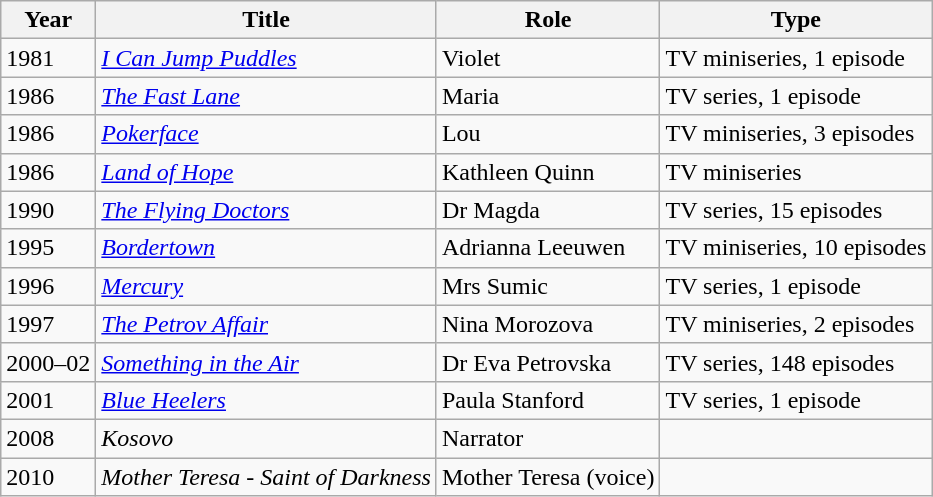<table class="wikitable">
<tr>
<th>Year</th>
<th>Title</th>
<th>Role</th>
<th>Type</th>
</tr>
<tr>
<td>1981</td>
<td><em><a href='#'>I Can Jump Puddles</a></em></td>
<td>Violet</td>
<td>TV miniseries, 1 episode</td>
</tr>
<tr>
<td>1986</td>
<td><em><a href='#'>The Fast Lane</a></em></td>
<td>Maria</td>
<td>TV series, 1 episode</td>
</tr>
<tr>
<td>1986</td>
<td><em><a href='#'>Pokerface</a></em></td>
<td>Lou</td>
<td>TV miniseries, 3 episodes</td>
</tr>
<tr>
<td>1986</td>
<td><em><a href='#'> Land of Hope</a></em></td>
<td>Kathleen Quinn</td>
<td>TV miniseries</td>
</tr>
<tr>
<td>1990</td>
<td><em><a href='#'>The Flying Doctors</a></em></td>
<td>Dr Magda</td>
<td>TV series, 15 episodes</td>
</tr>
<tr>
<td>1995</td>
<td><em><a href='#'>Bordertown</a></em></td>
<td>Adrianna Leeuwen</td>
<td>TV miniseries, 10 episodes</td>
</tr>
<tr>
<td>1996</td>
<td><em><a href='#'>Mercury</a></em></td>
<td>Mrs Sumic</td>
<td>TV series, 1 episode</td>
</tr>
<tr>
<td>1997</td>
<td><em><a href='#'>The Petrov Affair</a></em></td>
<td>Nina Morozova</td>
<td>TV miniseries, 2 episodes</td>
</tr>
<tr>
<td>2000–02</td>
<td><em><a href='#'>Something in the Air</a></em></td>
<td>Dr Eva Petrovska</td>
<td>TV series, 148 episodes</td>
</tr>
<tr>
<td>2001</td>
<td><em><a href='#'>Blue Heelers</a></em></td>
<td>Paula Stanford</td>
<td>TV series, 1 episode</td>
</tr>
<tr>
<td>2008</td>
<td><em>Kosovo</em></td>
<td>Narrator</td>
<td></td>
</tr>
<tr>
<td>2010</td>
<td><em>Mother Teresa - Saint of Darkness</em></td>
<td>Mother Teresa (voice)</td>
<td></td>
</tr>
</table>
